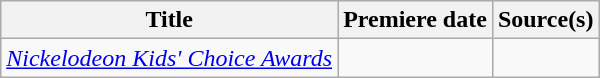<table class="wikitable plainrowheaders sortable" style="text-align:center;">
<tr>
<th scope="col">Title</th>
<th scope="col">Premiere date</th>
<th class="unsortable">Source(s)</th>
</tr>
<tr>
<td scope="row" style="text-align:left;"><em><a href='#'>Nickelodeon Kids' Choice Awards</a></em></td>
<td></td>
<td></td>
</tr>
</table>
